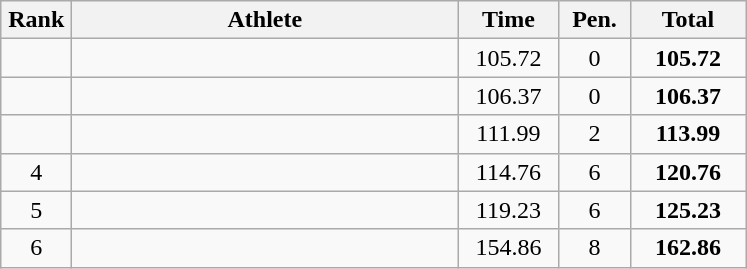<table class=wikitable style="text-align:center">
<tr>
<th width=40>Rank</th>
<th width=250>Athlete</th>
<th width=60>Time</th>
<th width=40>Pen.</th>
<th width=70>Total</th>
</tr>
<tr>
<td></td>
<td align=left></td>
<td>105.72</td>
<td>0</td>
<td><strong>105.72</strong></td>
</tr>
<tr>
<td></td>
<td align=left></td>
<td>106.37</td>
<td>0</td>
<td><strong>106.37</strong></td>
</tr>
<tr>
<td></td>
<td align=left></td>
<td>111.99</td>
<td>2</td>
<td><strong>113.99</strong></td>
</tr>
<tr>
<td>4</td>
<td align=left></td>
<td>114.76</td>
<td>6</td>
<td><strong>120.76</strong></td>
</tr>
<tr>
<td>5</td>
<td align=left></td>
<td>119.23</td>
<td>6</td>
<td><strong>125.23</strong></td>
</tr>
<tr>
<td>6</td>
<td align=left></td>
<td>154.86</td>
<td>8</td>
<td><strong>162.86</strong></td>
</tr>
</table>
